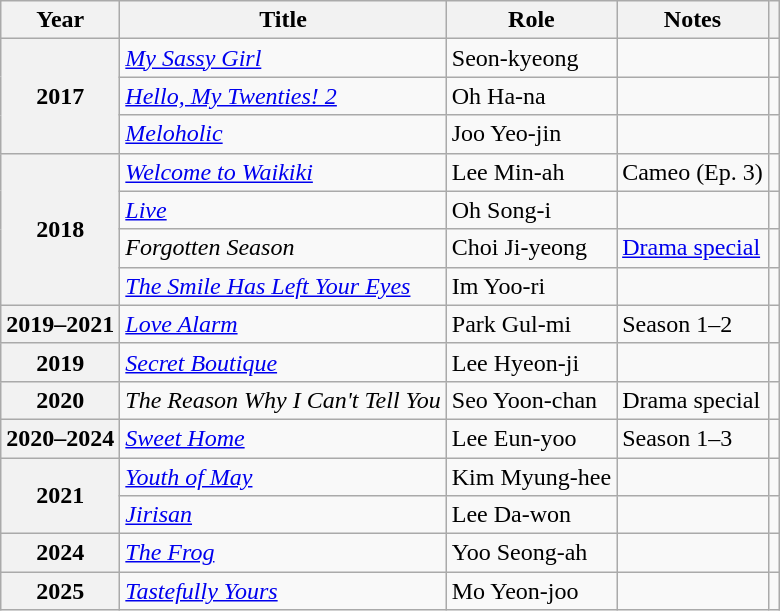<table class="wikitable sortable plainrowheaders">
<tr>
<th scope="col">Year</th>
<th scope="col">Title</th>
<th scope="col">Role</th>
<th scope="col">Notes</th>
<th scope="col" class="unsortable"></th>
</tr>
<tr>
<th scope="row" rowspan="3">2017</th>
<td><em><a href='#'>My Sassy Girl</a></em></td>
<td>Seon-kyeong</td>
<td></td>
<td align="center"></td>
</tr>
<tr>
<td><em><a href='#'>Hello, My Twenties! 2</a></em></td>
<td>Oh Ha-na</td>
<td></td>
<td align="center"></td>
</tr>
<tr>
<td><em><a href='#'>Meloholic</a></em></td>
<td>Joo Yeo-jin</td>
<td></td>
<td align="center"></td>
</tr>
<tr>
<th scope="row" rowspan="4">2018</th>
<td><em><a href='#'>Welcome to Waikiki</a></em></td>
<td>Lee Min-ah</td>
<td>Cameo (Ep. 3)</td>
<td align="center"></td>
</tr>
<tr>
<td><em><a href='#'>Live</a></em></td>
<td>Oh Song-i</td>
<td></td>
<td align="center"></td>
</tr>
<tr>
<td><em>Forgotten Season</em></td>
<td>Choi Ji-yeong</td>
<td><a href='#'>Drama special</a></td>
<td align="center"></td>
</tr>
<tr>
<td><em><a href='#'>The Smile Has Left Your Eyes</a></em></td>
<td>Im Yoo-ri</td>
<td></td>
<td align="center"></td>
</tr>
<tr>
<th scope="row">2019–2021</th>
<td><em><a href='#'>Love Alarm</a></em></td>
<td>Park Gul-mi</td>
<td>Season 1–2</td>
<td align="center"></td>
</tr>
<tr>
<th scope="row">2019</th>
<td><em><a href='#'>Secret Boutique</a></em></td>
<td>Lee Hyeon-ji</td>
<td></td>
<td align="center"></td>
</tr>
<tr>
<th scope="row">2020</th>
<td><em>The Reason Why I Can't Tell You</em></td>
<td>Seo Yoon-chan</td>
<td>Drama special</td>
<td align="center"></td>
</tr>
<tr>
<th scope="row">2020–2024</th>
<td><em><a href='#'>Sweet Home</a></em></td>
<td>Lee Eun-yoo</td>
<td>Season 1–3</td>
<td align="center"></td>
</tr>
<tr>
<th scope="row" rowspan="2">2021</th>
<td><em><a href='#'>Youth of May</a></em></td>
<td>Kim Myung-hee</td>
<td></td>
<td align="center"></td>
</tr>
<tr>
<td><em><a href='#'>Jirisan</a></em></td>
<td>Lee Da-won</td>
<td></td>
<td align="center"></td>
</tr>
<tr>
<th scope="row">2024</th>
<td><em><a href='#'>The Frog</a></em></td>
<td>Yoo Seong-ah</td>
<td></td>
<td align="center"></td>
</tr>
<tr>
<th scope="row">2025</th>
<td><em><a href='#'>Tastefully Yours</a></em></td>
<td>Mo Yeon-joo</td>
<td></td>
<td align="center"></td>
</tr>
</table>
